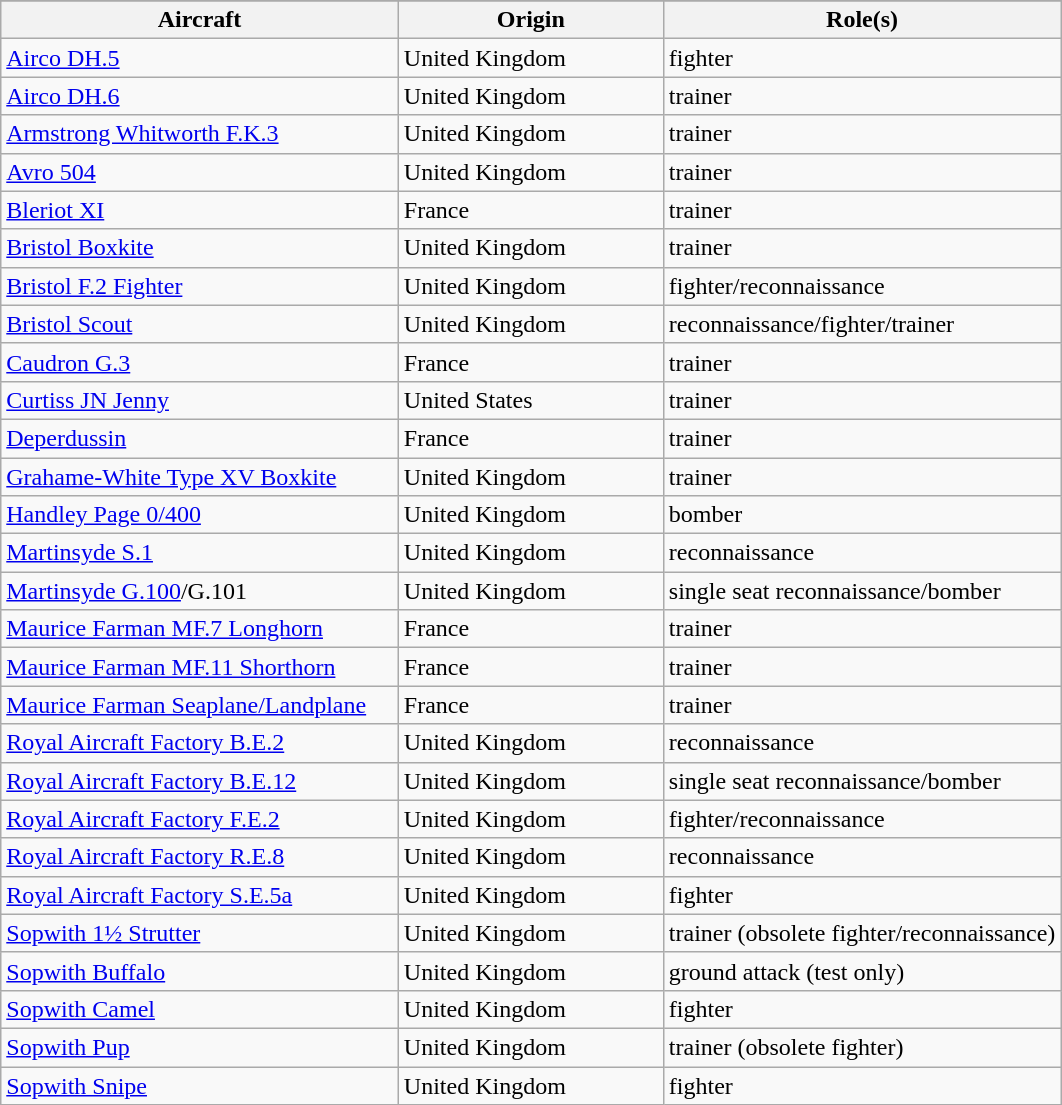<table class="wikitable sortable">
<tr>
</tr>
<tr>
<th width="37.5%">Aircraft</th>
<th width="25%">Origin</th>
<th width="37.5%">Role(s)</th>
</tr>
<tr>
<td><a href='#'>Airco DH.5</a></td>
<td>United Kingdom</td>
<td>fighter</td>
</tr>
<tr>
<td><a href='#'>Airco DH.6</a></td>
<td>United Kingdom</td>
<td>trainer</td>
</tr>
<tr>
<td><a href='#'>Armstrong Whitworth F.K.3</a></td>
<td>United Kingdom</td>
<td>trainer</td>
</tr>
<tr>
<td><a href='#'>Avro 504</a></td>
<td>United Kingdom</td>
<td>trainer</td>
</tr>
<tr>
<td><a href='#'>Bleriot XI</a></td>
<td>France</td>
<td>trainer</td>
</tr>
<tr>
<td><a href='#'>Bristol Boxkite</a></td>
<td>United Kingdom</td>
<td>trainer</td>
</tr>
<tr>
<td><a href='#'>Bristol F.2 Fighter</a></td>
<td>United Kingdom</td>
<td>fighter/reconnaissance</td>
</tr>
<tr>
<td><a href='#'>Bristol Scout</a></td>
<td>United Kingdom</td>
<td>reconnaissance/fighter/trainer</td>
</tr>
<tr>
<td><a href='#'>Caudron G.3</a></td>
<td>France</td>
<td>trainer</td>
</tr>
<tr>
<td><a href='#'>Curtiss JN Jenny</a></td>
<td>United States</td>
<td>trainer</td>
</tr>
<tr>
<td><a href='#'>Deperdussin</a></td>
<td>France</td>
<td>trainer</td>
</tr>
<tr>
<td><a href='#'>Grahame-White Type XV Boxkite</a></td>
<td>United Kingdom</td>
<td>trainer</td>
</tr>
<tr>
<td><a href='#'>Handley Page 0/400</a></td>
<td>United Kingdom</td>
<td>bomber</td>
</tr>
<tr>
<td><a href='#'>Martinsyde S.1</a></td>
<td>United Kingdom</td>
<td>reconnaissance</td>
</tr>
<tr>
<td><a href='#'>Martinsyde G.100</a>/G.101</td>
<td>United Kingdom</td>
<td>single seat reconnaissance/bomber</td>
</tr>
<tr>
<td><a href='#'>Maurice Farman MF.7 Longhorn</a></td>
<td>France</td>
<td>trainer</td>
</tr>
<tr>
<td><a href='#'>Maurice Farman MF.11 Shorthorn</a></td>
<td>France</td>
<td>trainer</td>
</tr>
<tr>
<td><a href='#'>Maurice Farman Seaplane/Landplane</a></td>
<td>France</td>
<td>trainer</td>
</tr>
<tr>
<td><a href='#'>Royal Aircraft Factory B.E.2</a></td>
<td>United Kingdom</td>
<td>reconnaissance</td>
</tr>
<tr>
<td><a href='#'>Royal Aircraft Factory B.E.12</a></td>
<td>United Kingdom</td>
<td>single seat reconnaissance/bomber</td>
</tr>
<tr>
<td><a href='#'>Royal Aircraft Factory F.E.2</a></td>
<td>United Kingdom</td>
<td>fighter/reconnaissance</td>
</tr>
<tr>
<td><a href='#'>Royal Aircraft Factory R.E.8</a></td>
<td>United Kingdom</td>
<td>reconnaissance</td>
</tr>
<tr>
<td><a href='#'>Royal Aircraft Factory S.E.5a</a></td>
<td>United Kingdom</td>
<td>fighter</td>
</tr>
<tr>
<td><a href='#'>Sopwith 1½ Strutter</a></td>
<td>United Kingdom</td>
<td>trainer (obsolete fighter/reconnaissance)</td>
</tr>
<tr>
<td><a href='#'>Sopwith Buffalo</a></td>
<td>United Kingdom</td>
<td>ground attack (test only)</td>
</tr>
<tr>
<td><a href='#'>Sopwith Camel</a></td>
<td>United Kingdom</td>
<td>fighter</td>
</tr>
<tr>
<td><a href='#'>Sopwith Pup</a></td>
<td>United Kingdom</td>
<td>trainer (obsolete fighter)</td>
</tr>
<tr>
<td><a href='#'>Sopwith Snipe</a></td>
<td>United Kingdom</td>
<td>fighter</td>
</tr>
</table>
